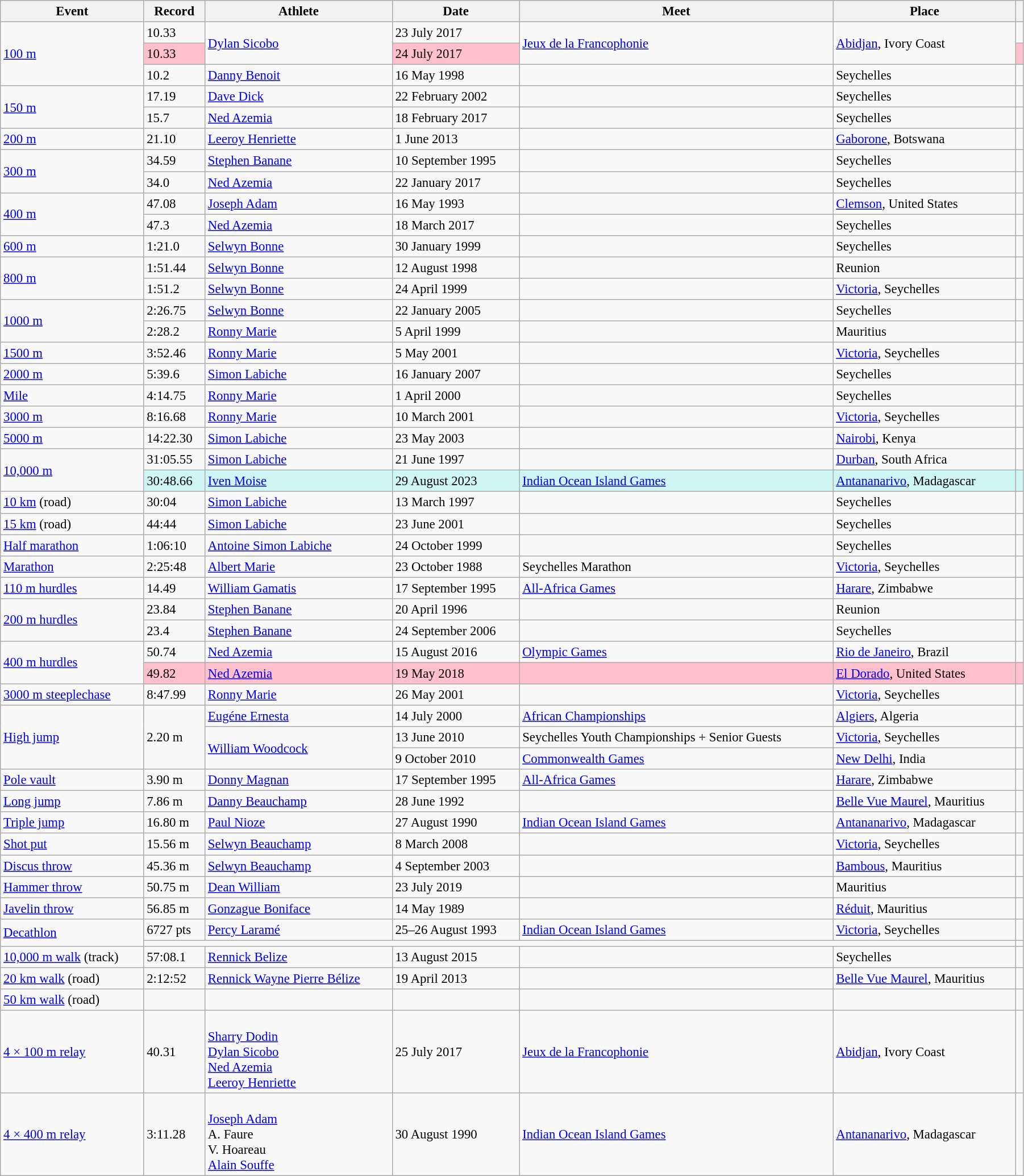<table class="wikitable" style="font-size:95%; width: 95%;">
<tr>
<th>Event</th>
<th>Record</th>
<th>Athlete</th>
<th>Date</th>
<th>Meet</th>
<th>Place</th>
<th></th>
</tr>
<tr>
<td rowspan=3><a href='#'>100 m</a></td>
<td>10.33 </td>
<td rowspan=2><a href='#'>Dylan Sicobo</a></td>
<td>23 July 2017</td>
<td rowspan=2><a href='#'>Jeux de la Francophonie</a></td>
<td rowspan=2><a href='#'>Abidjan</a>, Ivory Coast</td>
<td></td>
</tr>
<tr style="background:pink">
<td>10.33 </td>
<td>24 July 2017</td>
<td></td>
</tr>
<tr>
<td>10.2 </td>
<td><a href='#'>Danny Benoit</a></td>
<td>16 May 1998</td>
<td></td>
<td>Seychelles</td>
<td></td>
</tr>
<tr>
<td rowspan=2><a href='#'>150 m</a></td>
<td>17.19 </td>
<td><a href='#'>Dave Dick</a></td>
<td>22 February 2002</td>
<td></td>
<td>Seychelles</td>
<td></td>
</tr>
<tr>
<td>15.7  </td>
<td><a href='#'>Ned Azemia</a></td>
<td>18 February 2017</td>
<td></td>
<td>Seychelles</td>
<td></td>
</tr>
<tr>
<td><a href='#'>200 m</a></td>
<td>21.10  </td>
<td><a href='#'>Leeroy Henriette</a></td>
<td>1 June 2013 </td>
<td></td>
<td><a href='#'>Gaborone</a>, Botswana</td>
<td></td>
</tr>
<tr>
<td rowspan=2><a href='#'>300 m</a></td>
<td>34.59</td>
<td><a href='#'>Stephen Banane</a></td>
<td>10 September 1995</td>
<td></td>
<td>Seychelles</td>
<td></td>
</tr>
<tr>
<td>34.0 </td>
<td><a href='#'>Ned Azemia</a></td>
<td>22 January 2017</td>
<td></td>
<td>Seychelles</td>
<td></td>
</tr>
<tr>
<td rowspan=2><a href='#'>400 m</a></td>
<td>47.08</td>
<td><a href='#'>Joseph Adam</a></td>
<td>16 May 1993</td>
<td></td>
<td><a href='#'>Clemson</a>, United States</td>
<td></td>
</tr>
<tr>
<td>47.3 </td>
<td><a href='#'>Ned Azemia</a></td>
<td>18 March 2017</td>
<td></td>
<td>Seychelles</td>
<td></td>
</tr>
<tr>
<td><a href='#'>600 m</a></td>
<td>1:21.0 </td>
<td><a href='#'>Selwyn Bonne</a></td>
<td>30 January 1999</td>
<td></td>
<td>Seychelles</td>
<td></td>
</tr>
<tr>
<td rowspan=2><a href='#'>800 m</a></td>
<td>1:51.44</td>
<td><a href='#'>Selwyn Bonne</a></td>
<td>12 August 1998</td>
<td></td>
<td>Reunion</td>
<td></td>
</tr>
<tr>
<td>1:51.2 </td>
<td><a href='#'>Selwyn Bonne</a></td>
<td>24 April 1999</td>
<td></td>
<td><a href='#'>Victoria</a>, Seychelles</td>
<td></td>
</tr>
<tr>
<td rowspan=2><a href='#'>1000 m</a></td>
<td>2:26.75</td>
<td><a href='#'>Selwyn Bonne</a></td>
<td>22 January 2005</td>
<td></td>
<td>Seychelles</td>
<td></td>
</tr>
<tr>
<td>2:28.2 </td>
<td><a href='#'>Ronny Marie</a></td>
<td>5 April 1999</td>
<td></td>
<td>Mauritius</td>
<td></td>
</tr>
<tr>
<td><a href='#'>1500 m</a></td>
<td>3:52.46</td>
<td><a href='#'>Ronny Marie</a></td>
<td>5 May 2001</td>
<td></td>
<td><a href='#'>Victoria</a>, Seychelles</td>
<td></td>
</tr>
<tr>
<td><a href='#'>2000 m</a></td>
<td>5:39.6 </td>
<td><a href='#'>Simon Labiche</a></td>
<td>16 January 2007</td>
<td></td>
<td>Seychelles</td>
<td></td>
</tr>
<tr>
<td><a href='#'>Mile</a></td>
<td>4:14.75</td>
<td><a href='#'>Ronny Marie</a></td>
<td>1 April 2000</td>
<td></td>
<td>Seychelles</td>
<td></td>
</tr>
<tr>
<td><a href='#'>3000 m</a></td>
<td>8:16.68</td>
<td><a href='#'>Ronny Marie</a></td>
<td>10 March 2001</td>
<td></td>
<td><a href='#'>Victoria</a>, Seychelles</td>
<td></td>
</tr>
<tr>
<td><a href='#'>5000 m</a></td>
<td>14:22.30</td>
<td><a href='#'>Simon Labiche</a></td>
<td>23 May 2003</td>
<td></td>
<td><a href='#'>Nairobi</a>, Kenya</td>
<td></td>
</tr>
<tr>
<td rowspan=2><a href='#'>10,000 m</a></td>
<td>31:05.55</td>
<td><a href='#'>Simon Labiche</a></td>
<td>21 June 1997</td>
<td></td>
<td><a href='#'>Durban</a>, South Africa</td>
<td></td>
</tr>
<tr bgcolor=#CEF6F5>
<td>30:48.66</td>
<td><a href='#'>Iven Moise</a></td>
<td>29 August 2023</td>
<td><a href='#'>Indian Ocean Island Games</a></td>
<td><a href='#'>Antananarivo</a>, Madagascar</td>
<td></td>
</tr>
<tr>
<td><a href='#'>10 km</a> (road)</td>
<td>30:04</td>
<td><a href='#'>Simon Labiche</a></td>
<td>13 March 1997</td>
<td></td>
<td>Seychelles</td>
<td></td>
</tr>
<tr>
<td><a href='#'>15 km</a> (road)</td>
<td>44:44</td>
<td><a href='#'>Simon Labiche</a></td>
<td>23 June 2001</td>
<td></td>
<td>Seychelles</td>
<td></td>
</tr>
<tr>
<td><a href='#'>Half marathon</a></td>
<td>1:06:10</td>
<td><a href='#'>Antoine Simon Labiche</a></td>
<td>24 October 1999</td>
<td></td>
<td>Seychelles</td>
<td></td>
</tr>
<tr>
<td><a href='#'>Marathon</a></td>
<td>2:25:48</td>
<td><a href='#'>Albert Marie</a></td>
<td>23 October 1988</td>
<td>Seychelles Marathon</td>
<td><a href='#'>Victoria</a>, Seychelles</td>
<td></td>
</tr>
<tr>
<td><a href='#'>110 m hurdles</a></td>
<td>14.49</td>
<td><a href='#'>William Gamatis</a></td>
<td>17 September 1995</td>
<td><a href='#'>All-Africa Games</a></td>
<td><a href='#'>Harare</a>, Zimbabwe</td>
<td></td>
</tr>
<tr>
<td rowspan=2><a href='#'>200 m hurdles</a></td>
<td>23.84</td>
<td><a href='#'>Stephen Banane</a></td>
<td>20 April 1996</td>
<td></td>
<td>Reunion</td>
<td></td>
</tr>
<tr>
<td>23.4 </td>
<td><a href='#'>Stephen Banane</a></td>
<td>24 September 2006</td>
<td></td>
<td>Seychelles</td>
<td></td>
</tr>
<tr>
<td rowspan=2><a href='#'>400 m hurdles</a></td>
<td>50.74</td>
<td><a href='#'>Ned Azemia</a></td>
<td>15 August 2016</td>
<td><a href='#'>Olympic Games</a></td>
<td><a href='#'>Rio de Janeiro</a>, Brazil</td>
<td></td>
</tr>
<tr style="background:pink">
<td>49.82 </td>
<td><a href='#'>Ned Azemia</a></td>
<td>19 May 2018</td>
<td></td>
<td><a href='#'>El Dorado</a>, United States</td>
<td></td>
</tr>
<tr>
<td><a href='#'>3000 m steeplechase</a></td>
<td>8:47.99</td>
<td><a href='#'>Ronny Marie</a></td>
<td>26 May 2001</td>
<td></td>
<td><a href='#'>Victoria</a>, Seychelles</td>
<td></td>
</tr>
<tr>
<td rowspan=3><a href='#'>High jump</a></td>
<td rowspan=3>2.20 m</td>
<td><a href='#'>Eugéne Ernesta</a></td>
<td>14 July 2000</td>
<td><a href='#'>African Championships</a></td>
<td><a href='#'>Algiers</a>, Algeria</td>
<td></td>
</tr>
<tr>
<td rowspan=2><a href='#'>William Woodcock</a></td>
<td>13 June 2010</td>
<td>Seychelles Youth Championships + Senior Guests</td>
<td><a href='#'>Victoria</a>, Seychelles</td>
<td></td>
</tr>
<tr>
<td>9 October 2010</td>
<td><a href='#'>Commonwealth Games</a></td>
<td><a href='#'>New Delhi</a>, India</td>
<td></td>
</tr>
<tr>
<td><a href='#'>Pole vault</a></td>
<td>3.90 m</td>
<td><a href='#'>Donny Magnan</a></td>
<td>17 September 1995</td>
<td><a href='#'>All-Africa Games</a></td>
<td><a href='#'>Harare</a>, Zimbabwe</td>
<td></td>
</tr>
<tr>
<td><a href='#'>Long jump</a></td>
<td>7.86 m </td>
<td><a href='#'>Danny Beauchamp</a></td>
<td>28 June 1992</td>
<td></td>
<td><a href='#'>Belle Vue Maurel</a>, Mauritius</td>
<td></td>
</tr>
<tr>
<td><a href='#'>Triple jump</a></td>
<td>16.80 m </td>
<td><a href='#'>Paul Nioze</a></td>
<td>27 August 1990</td>
<td><a href='#'>Indian Ocean Island Games</a></td>
<td><a href='#'>Antananarivo</a>, Madagascar</td>
<td></td>
</tr>
<tr>
<td><a href='#'>Shot put</a></td>
<td>15.56 m</td>
<td><a href='#'>Selwyn Beauchamp</a></td>
<td>8 March 2008</td>
<td></td>
<td><a href='#'>Victoria</a>, Seychelles</td>
<td></td>
</tr>
<tr>
<td><a href='#'>Discus throw</a></td>
<td>45.36 m</td>
<td><a href='#'>Selwyn Beauchamp</a></td>
<td>4 September 2003</td>
<td></td>
<td><a href='#'>Bambous</a>, Mauritius</td>
<td></td>
</tr>
<tr>
<td><a href='#'>Hammer throw</a></td>
<td>50.75 m</td>
<td><a href='#'>Dean William</a></td>
<td>23 July 2019</td>
<td></td>
<td>Mauritius</td>
<td></td>
</tr>
<tr>
<td><a href='#'>Javelin throw</a></td>
<td>56.85 m </td>
<td><a href='#'>Gonzague Boniface</a></td>
<td>14 May 1989</td>
<td></td>
<td><a href='#'>Réduit</a>, Mauritius</td>
<td></td>
</tr>
<tr>
<td rowspan=2><a href='#'>Decathlon</a></td>
<td>6727 pts</td>
<td><a href='#'>Percy Laramé</a></td>
<td>25–26 August 1993</td>
<td><a href='#'>Indian Ocean Island Games</a></td>
<td><a href='#'>Victoria</a>, Seychelles</td>
<td></td>
</tr>
<tr>
<td colspan=5></td>
<td></td>
</tr>
<tr>
<td><a href='#'>10,000 m walk</a> (track)</td>
<td>57:08.1</td>
<td><a href='#'>Rennick Belize</a></td>
<td>13 August 2015</td>
<td></td>
<td>Seychelles</td>
<td></td>
</tr>
<tr>
<td><a href='#'>20 km walk</a> (road)</td>
<td>2:12:52</td>
<td><a href='#'>Rennick Wayne Pierre Bélize</a></td>
<td>19 April 2013</td>
<td></td>
<td><a href='#'>Belle Vue Maurel</a>, Mauritius</td>
<td></td>
</tr>
<tr>
<td><a href='#'>50 km walk</a> (road)</td>
<td></td>
<td></td>
<td></td>
<td></td>
<td></td>
<td></td>
</tr>
<tr>
<td><a href='#'>4 × 100 m relay</a></td>
<td>40.31</td>
<td><br><a href='#'>Sharry Dodin</a><br><a href='#'>Dylan Sicobo</a><br><a href='#'>Ned Azemia</a><br><a href='#'>Leeroy Henriette</a></td>
<td>25 July 2017</td>
<td><a href='#'>Jeux de la Francophonie</a></td>
<td><a href='#'>Abidjan</a>, Ivory Coast</td>
<td></td>
</tr>
<tr>
<td><a href='#'>4 × 400 m relay</a></td>
<td>3:11.28</td>
<td><br><a href='#'>Joseph Adam</a><br>A. Faure<br>V. Hoareau<br><a href='#'>Alain Souffe</a></td>
<td>30 August 1990</td>
<td><a href='#'>Indian Ocean Island Games</a></td>
<td><a href='#'>Antananarivo</a>, Madagascar</td>
<td></td>
</tr>
</table>
